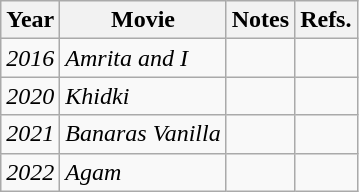<table class="wikitable">
<tr>
<th scope="col">Year</th>
<th scope="col">Movie</th>
<th scope="col">Notes</th>
<th scope="col">Refs.</th>
</tr>
<tr>
<td><em>2016</em></td>
<td><em>Amrita and I</em></td>
<td></td>
<td></td>
</tr>
<tr>
<td><em>2020</em></td>
<td><em>Khidki</em></td>
<td></td>
<td></td>
</tr>
<tr>
<td><em>2021</em></td>
<td><em>Banaras Vanilla</em></td>
<td></td>
<td></td>
</tr>
<tr>
<td><em>2022</em></td>
<td><em>Agam</em></td>
<td></td>
<td></td>
</tr>
</table>
